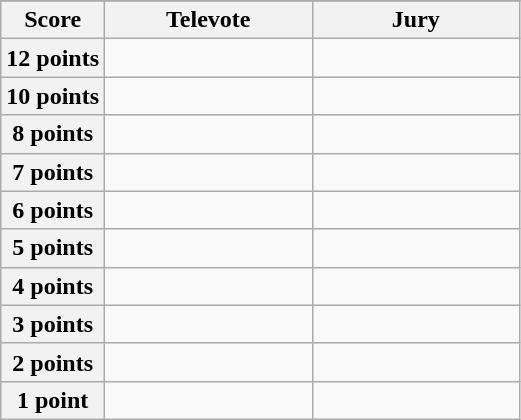<table class="wikitable">
<tr>
</tr>
<tr>
<th scope="col" width="20%">Score</th>
<th scope="col" width="40%">Televote</th>
<th scope="col" width="40%">Jury</th>
</tr>
<tr>
<th scope="row">12 points</th>
<td></td>
<td></td>
</tr>
<tr>
<th scope="row">10 points</th>
<td></td>
<td></td>
</tr>
<tr>
<th scope="row">8 points</th>
<td></td>
<td></td>
</tr>
<tr>
<th scope="row">7 points</th>
<td></td>
<td></td>
</tr>
<tr>
<th scope="row">6 points</th>
<td></td>
<td></td>
</tr>
<tr>
<th scope="row">5 points</th>
<td></td>
<td></td>
</tr>
<tr>
<th scope="row">4 points</th>
<td></td>
<td></td>
</tr>
<tr>
<th scope="row">3 points</th>
<td></td>
<td></td>
</tr>
<tr>
<th scope="row">2 points</th>
<td></td>
<td></td>
</tr>
<tr>
<th scope="row">1 point</th>
<td></td>
<td></td>
</tr>
</table>
